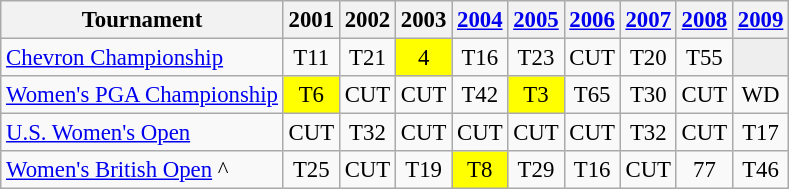<table class="wikitable" style="font-size:95%;text-align:center;">
<tr>
<th>Tournament</th>
<th>2001</th>
<th>2002</th>
<th>2003</th>
<th><a href='#'>2004</a></th>
<th><a href='#'>2005</a></th>
<th><a href='#'>2006</a></th>
<th><a href='#'>2007</a></th>
<th><a href='#'>2008</a></th>
<th><a href='#'>2009</a></th>
</tr>
<tr>
<td align=left><a href='#'>Chevron Championship</a></td>
<td>T11</td>
<td>T21</td>
<td style="background:yellow;">4</td>
<td>T16</td>
<td>T23</td>
<td>CUT</td>
<td>T20</td>
<td>T55</td>
<td style="background:#eeeeee;"></td>
</tr>
<tr>
<td align=left><a href='#'>Women's PGA Championship</a></td>
<td style="background:yellow;">T6</td>
<td>CUT</td>
<td>CUT</td>
<td>T42</td>
<td style="background:yellow;">T3</td>
<td>T65</td>
<td>T30</td>
<td>CUT</td>
<td>WD</td>
</tr>
<tr>
<td align=left><a href='#'>U.S. Women's Open</a></td>
<td>CUT</td>
<td>T32</td>
<td>CUT</td>
<td>CUT</td>
<td>CUT</td>
<td>CUT</td>
<td>T32</td>
<td>CUT</td>
<td>T17</td>
</tr>
<tr>
<td align=left><a href='#'>Women's British Open</a> ^</td>
<td>T25</td>
<td>CUT</td>
<td>T19</td>
<td style="background:yellow;">T8</td>
<td>T29</td>
<td>T16</td>
<td>CUT</td>
<td>77</td>
<td>T46</td>
</tr>
</table>
